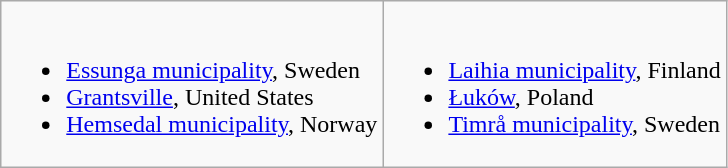<table class="wikitable">
<tr valign="top">
<td><br><ul><li> <a href='#'>Essunga municipality</a>, Sweden</li><li> <a href='#'>Grantsville</a>, United States</li><li> <a href='#'>Hemsedal municipality</a>, Norway</li></ul></td>
<td><br><ul><li> <a href='#'>Laihia municipality</a>, Finland</li><li> <a href='#'>Łuków</a>, Poland</li><li> <a href='#'>Timrå municipality</a>, Sweden</li></ul></td>
</tr>
</table>
